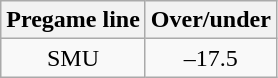<table class="wikitable" style="margin-right: auto; margin-right: auto; border: none;">
<tr align="center">
<th style=>Pregame line</th>
<th style=>Over/under</th>
</tr>
<tr align="center">
<td>SMU</td>
<td>–17.5</td>
</tr>
</table>
